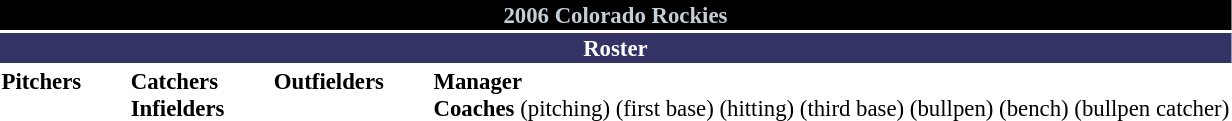<table class="toccolours" style="font-size: 95%;">
<tr>
<th colspan="10" style="background:#000000; color:#C4CED4; text-align:center;">2006 Colorado Rockies</th>
</tr>
<tr>
<td colspan="10" style="background:#333366; color:#FFFFFF; text-align:center;"><strong>Roster</strong></td>
</tr>
<tr>
<td valign="top"><strong>Pitchers</strong><br>





















</td>
<td style="width:25px;"></td>
<td valign="top"><strong>Catchers</strong><br>





<strong>Infielders</strong>











</td>
<td style="width:25px;"></td>
<td valign="top"><strong>Outfielders</strong><br>






</td>
<td style="width:25px;"></td>
<td valign="top"><strong>Manager</strong><br>
<strong>Coaches</strong>
 (pitching)
 (first base)
 (hitting)
 (third base)
 (bullpen)
 (bench)
 (bullpen catcher)</td>
</tr>
</table>
